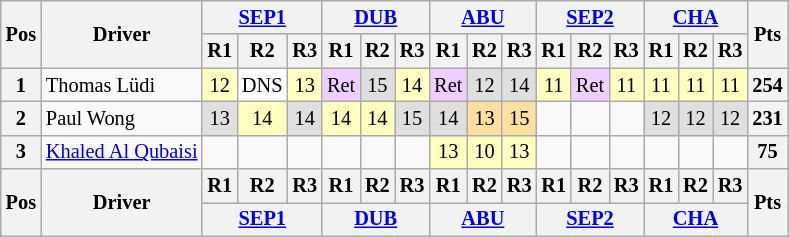<table class="wikitable" style="font-size: 85%; text-align: center;">
<tr valign="top">
<th rowspan="2" valign="middle">Pos</th>
<th rowspan="2" valign="middle">Driver</th>
<th colspan=3><a href='#'>SEP1</a><br></th>
<th colspan=3><a href='#'>DUB</a><br></th>
<th colspan=3><a href='#'>ABU</a><br></th>
<th colspan=3><a href='#'>SEP2</a><br></th>
<th colspan=3><a href='#'>CHA</a><br></th>
<th rowspan="2" valign="middle">Pts</th>
</tr>
<tr>
<th>R1</th>
<th>R2</th>
<th>R3</th>
<th>R1</th>
<th>R2</th>
<th>R3</th>
<th>R1</th>
<th>R2</th>
<th>R3</th>
<th>R1</th>
<th>R2</th>
<th>R3</th>
<th>R1</th>
<th>R2</th>
<th>R3</th>
</tr>
<tr>
<th>1</th>
<td align="left"> Thomas Lüdi</td>
<td style="background:#FFFFBF;">12</td>
<td style="background:#FFFFFF;">DNS</td>
<td style="background:#FFFFBF;">13</td>
<td style="background:#EFCFFF;">Ret</td>
<td style="background:#DFDFDF;">15</td>
<td style="background:#FFFFBF;">14</td>
<td style="background:#EFCFFF;">Ret</td>
<td style="background:#DFDFDF;">12</td>
<td style="background:#DFDFDF;">14</td>
<td style="background:#FFFFBF;">11</td>
<td style="background:#EFCFFF;">Ret</td>
<td style="background:#FFFFBF;">11</td>
<td style="background:#FFFFBF;">11</td>
<td style="background:#FFFFBF;">11</td>
<td style="background:#FFFFBF;">11</td>
<th>254</th>
</tr>
<tr>
<th>2</th>
<td align="left"> Paul Wong</td>
<td style="background:#DFDFDF;">13</td>
<td style="background:#FFFFBF;">14</td>
<td style="background:#DFDFDF;">14</td>
<td style="background:#FFFFBF;">14</td>
<td style="background:#FFFFBF;">14</td>
<td style="background:#DFDFDF;">15</td>
<td style="background:#DFDFDF;">14</td>
<td style="background:#FFDF9F;">13</td>
<td style="background:#FFDF9F;">15</td>
<td></td>
<td></td>
<td></td>
<td style="background:#DFDFDF;">12</td>
<td style="background:#DFDFDF;">12</td>
<td style="background:#DFDFDF;">12</td>
<th>231</th>
</tr>
<tr>
<th>3</th>
<td align="left" nowrap> <a href='#'>Khaled Al Qubaisi</a></td>
<td></td>
<td></td>
<td></td>
<td></td>
<td></td>
<td></td>
<td style="background:#FFFFBF;">13</td>
<td style="background:#FFFFBF;">10</td>
<td style="background:#FFFFBF;">13</td>
<td></td>
<td></td>
<td></td>
<td></td>
<td></td>
<td></td>
<th>75</th>
</tr>
<tr>
<th rowspan="2">Pos</th>
<th rowspan="2">Driver</th>
<th>R1</th>
<th>R2</th>
<th>R3</th>
<th>R1</th>
<th>R2</th>
<th>R3</th>
<th>R1</th>
<th>R2</th>
<th>R3</th>
<th>R1</th>
<th>R2</th>
<th>R3</th>
<th>R1</th>
<th>R2</th>
<th>R3</th>
<th rowspan="2">Pts</th>
</tr>
<tr valign="top">
<th colspan="3"><a href='#'>SEP1</a><br></th>
<th colspan="3"><a href='#'>DUB</a><br></th>
<th colspan="3"><a href='#'>ABU</a><br></th>
<th colspan="3"><a href='#'>SEP2</a><br></th>
<th colspan="3"><a href='#'>CHA</a><br></th>
</tr>
</table>
